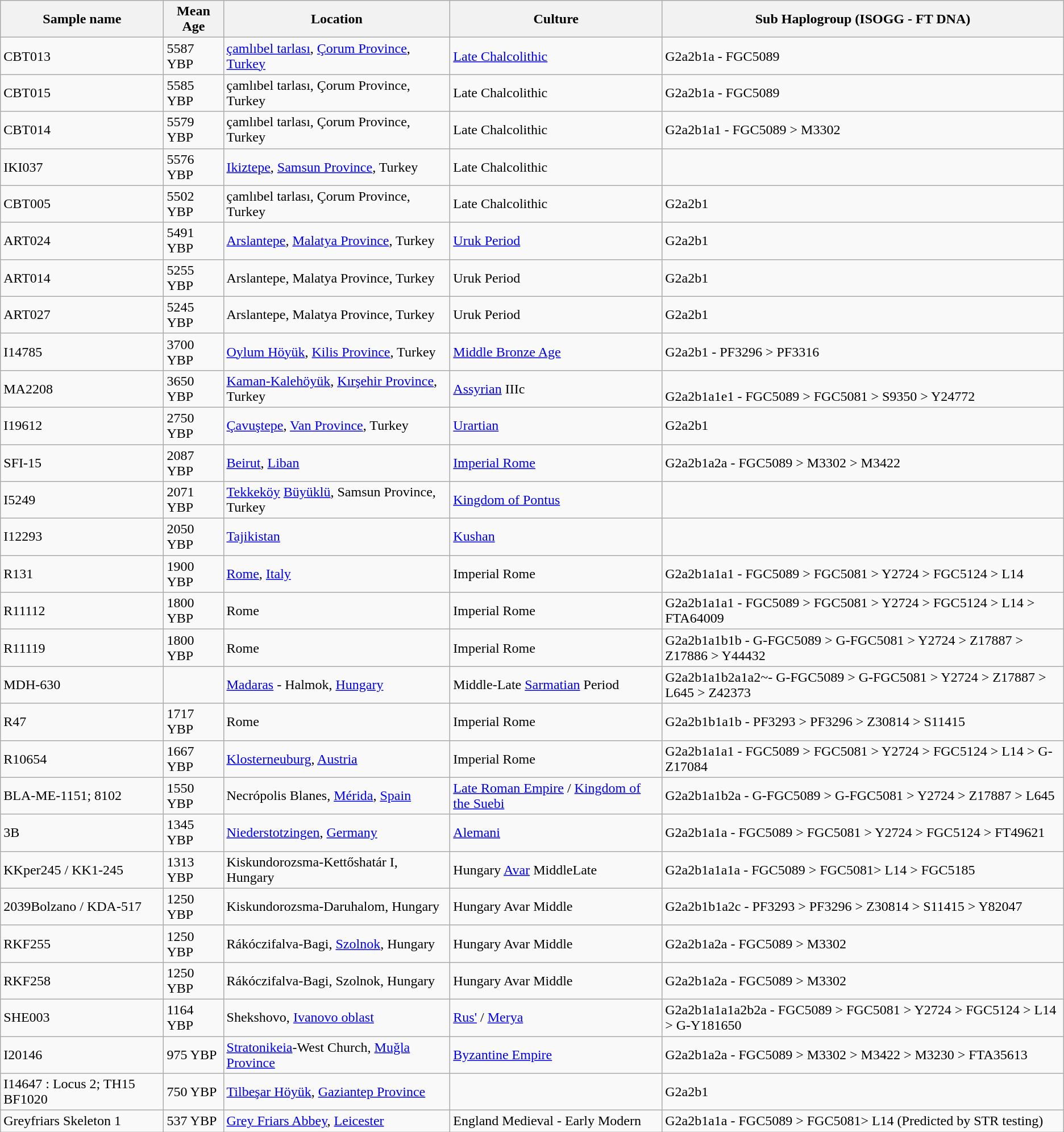<table class="wikitable">
<tr>
<th>Sample name</th>
<th>Mean Age</th>
<th>Location</th>
<th>Culture</th>
<th>Sub Haplogroup (ISOGG - FT DNA)</th>
</tr>
<tr>
<td>CBT013</td>
<td>5587 YBP</td>
<td><a href='#'>çamlıbel tarlası</a>, <a href='#'>Çorum Province</a>, <a href='#'>Turkey</a></td>
<td><a href='#'>Late Chalcolithic</a></td>
<td>G2a2b1a - FGC5089</td>
</tr>
<tr>
<td>CBT015</td>
<td>5585 YBP</td>
<td>çamlıbel tarlası, Çorum Province, Turkey</td>
<td>Late Chalcolithic</td>
<td>G2a2b1a - FGC5089</td>
</tr>
<tr>
<td>CBT014</td>
<td>5579 YBP</td>
<td>çamlıbel tarlası, Çorum Province, Turkey</td>
<td>Late Chalcolithic</td>
<td>G2a2b1a1 - FGC5089 > M3302</td>
</tr>
<tr>
<td>IKI037</td>
<td>5576 YBP</td>
<td><a href='#'>Ikiztepe</a>, <a href='#'>Samsun Province</a>, Turkey</td>
<td>Late Chalcolithic</td>
<td></td>
</tr>
<tr>
<td>CBT005</td>
<td>5502 YBP</td>
<td>çamlıbel tarlası, Çorum Province, Turkey</td>
<td>Late Chalcolithic</td>
<td>G2a2b1</td>
</tr>
<tr>
<td>ART024</td>
<td>5491 YBP</td>
<td><a href='#'>Arslantepe</a>, <a href='#'>Malatya Province</a>, Turkey</td>
<td><a href='#'>Uruk Period</a></td>
<td>G2a2b1</td>
</tr>
<tr>
<td>ART014</td>
<td>5255 YBP</td>
<td>Arslantepe, Malatya Province, Turkey</td>
<td>Uruk Period</td>
<td>G2a2b1</td>
</tr>
<tr>
<td>ART027</td>
<td>5245 YBP</td>
<td>Arslantepe, Malatya Province, Turkey</td>
<td>Uruk Period</td>
<td>G2a2b1</td>
</tr>
<tr>
<td>I14785</td>
<td>3700 YBP</td>
<td><a href='#'>Oylum Höyük</a>, <a href='#'>Kilis Province</a>, Turkey</td>
<td><a href='#'>Middle Bronze Age</a></td>
<td>G2a2b1 - PF3296 > PF3316 </td>
</tr>
<tr>
<td>MA2208</td>
<td>3650 YBP</td>
<td><a href='#'>Kaman-Kalehöyük</a>, <a href='#'>Kırşehir Province</a>, Turkey</td>
<td><a href='#'>Assyrian</a> IIIc</td>
<td><br>G2a2b1a1e1 - FGC5089 > FGC5081 > S9350 > Y24772 </td>
</tr>
<tr>
<td>I19612</td>
<td>2750 YBP</td>
<td><a href='#'>Çavuştepe</a>, <a href='#'>Van Province</a>, Turkey</td>
<td><a href='#'>Urartian</a></td>
<td>G2a2b1</td>
</tr>
<tr>
<td>SFI-15</td>
<td>2087 YBP</td>
<td><a href='#'>Beirut</a>, <a href='#'>Liban</a></td>
<td><a href='#'>Imperial Rome</a></td>
<td>G2a2b1a2a - FGC5089 > M3302 > M3422 </td>
</tr>
<tr>
<td>I5249</td>
<td>2071 YBP</td>
<td><a href='#'>Tekkeköy</a> <a href='#'>Büyüklü</a>, Samsun Province, Turkey</td>
<td><a href='#'>Kingdom of Pontus</a></td>
</tr>
<tr>
<td>I12293</td>
<td>2050 YBP</td>
<td><a href='#'>Tajikistan</a></td>
<td><a href='#'>Kushan</a></td>
<td></td>
</tr>
<tr>
<td>R131</td>
<td>1900 YBP</td>
<td><a href='#'>Rome</a>, <a href='#'>Italy</a></td>
<td>Imperial Rome</td>
<td>G2a2b1a1a1 - FGC5089 > FGC5081 > Y2724 > FGC5124 > L14</td>
</tr>
<tr>
<td>R11112</td>
<td>1800 YBP</td>
<td>Rome</td>
<td>Imperial Rome</td>
<td>G2a2b1a1a1 - FGC5089 > FGC5081 > Y2724 > FGC5124 > L14 > FTA64009 </td>
</tr>
<tr>
<td>R11119</td>
<td>1800 YBP</td>
<td>Rome</td>
<td>Imperial Rome</td>
<td>G2a2b1a1b1b - G-FGC5089 > G-FGC5081 > Y2724 > Z17887 > Z17886 > Y44432</td>
</tr>
<tr>
<td>MDH-630</td>
<td></td>
<td><a href='#'>Madaras</a> - Halmok, <a href='#'>Hungary</a></td>
<td>Middle-Late <a href='#'>Sarmatian</a> Period</td>
<td>G2a2b1a1b2a1a2~- G-FGC5089 > G-FGC5081 > Y2724 > Z17887 > L645 > Z42373 </td>
</tr>
<tr>
<td>R47</td>
<td>1717 YBP</td>
<td>Rome</td>
<td>Imperial Rome</td>
<td>G2a2b1b1a1b - PF3293 > PF3296 > Z30814 > S11415</td>
</tr>
<tr>
<td>R10654</td>
<td>1667 YBP</td>
<td><a href='#'>Klosterneuburg</a>, <a href='#'>Austria</a></td>
<td>Imperial Rome</td>
<td>G2a2b1a1a1 - FGC5089 > FGC5081 > Y2724 > FGC5124 > L14 > G-Z17084</td>
</tr>
<tr>
<td>BLA-ME-1151; 8102</td>
<td>1550 YBP</td>
<td>Necrópolis Blanes, <a href='#'>Mérida</a>, <a href='#'>Spain</a></td>
<td><a href='#'>Late Roman Empire</a> / <a href='#'>Kingdom of the Suebi</a></td>
<td>G2a2b1a1b2a - G-FGC5089 > G-FGC5081 > Y2724 > Z17887 > L645 </td>
</tr>
<tr>
<td>3B</td>
<td>1345 YBP</td>
<td><a href='#'>Niederstotzingen</a>, <a href='#'>Germany</a></td>
<td><a href='#'>Alemani</a></td>
<td>G2a2b1a1a -  FGC5089 > FGC5081 > Y2724 > FGC5124 > FT49621</td>
</tr>
<tr>
<td>KKper245 / KK1-245</td>
<td>1313 YBP</td>
<td>Kiskundorozsma-Kettőshatár I, Hungary</td>
<td>Hungary <a href='#'>Avar</a> MiddleLate</td>
<td>G2a2b1a1a1a -  FGC5089 > FGC5081> L14 > FGC5185 </td>
</tr>
<tr>
<td>2039Bolzano / KDA-517</td>
<td>1250 YBP</td>
<td>Kiskundorozsma-Daruhalom, Hungary</td>
<td>Hungary Avar Middle</td>
<td>G2a2b1b1a2c -  PF3293 > PF3296 > Z30814 > S11415 > Y82047</td>
</tr>
<tr>
<td>RKF255</td>
<td>1250 YBP</td>
<td>Rákóczifalva-Bagi, <a href='#'>Szolnok</a>, Hungary</td>
<td>Hungary Avar Middle</td>
<td>G2a2b1a2a - FGC5089 > M3302 </td>
</tr>
<tr>
<td>RKF258</td>
<td>1250 YBP</td>
<td>Rákóczifalva-Bagi, Szolnok, Hungary</td>
<td>Hungary Avar Middle</td>
<td>G2a2b1a2a - FGC5089 > M3302</td>
</tr>
<tr>
<td>SHE003</td>
<td>1164 YBP</td>
<td>Shekshovo, <a href='#'>Ivanovo oblast</a></td>
<td><a href='#'>Rus'</a> / <a href='#'>Merya</a></td>
<td>G2a2b1a1a1a2b2a -  FGC5089 > FGC5081 > Y2724 > FGC5124 > L14 > G-Y181650</td>
</tr>
<tr>
<td>I20146</td>
<td>975 YBP</td>
<td><a href='#'>Stratonikeia</a>-West Church, <a href='#'>Muğla Province</a></td>
<td><a href='#'>Byzantine Empire</a></td>
<td>G2a2b1a2a - FGC5089 > M3302 > M3422 > M3230 > FTA35613</td>
</tr>
<tr>
<td>I14647 : Locus 2; TH15 BF1020</td>
<td>750 YBP</td>
<td><a href='#'>Tilbeşar Höyük</a>, <a href='#'>Gaziantep Province</a></td>
<td></td>
<td>G2a2b1</td>
</tr>
<tr>
<td>Greyfriars Skeleton 1</td>
<td>537 YBP</td>
<td><a href='#'>Grey Friars Abbey</a>, <a href='#'>Leicester</a></td>
<td>England Medieval - Early Modern</td>
<td>G2a2b1a1a - FGC5089 > FGC5081> L14 (Predicted by STR testing)</td>
</tr>
</table>
